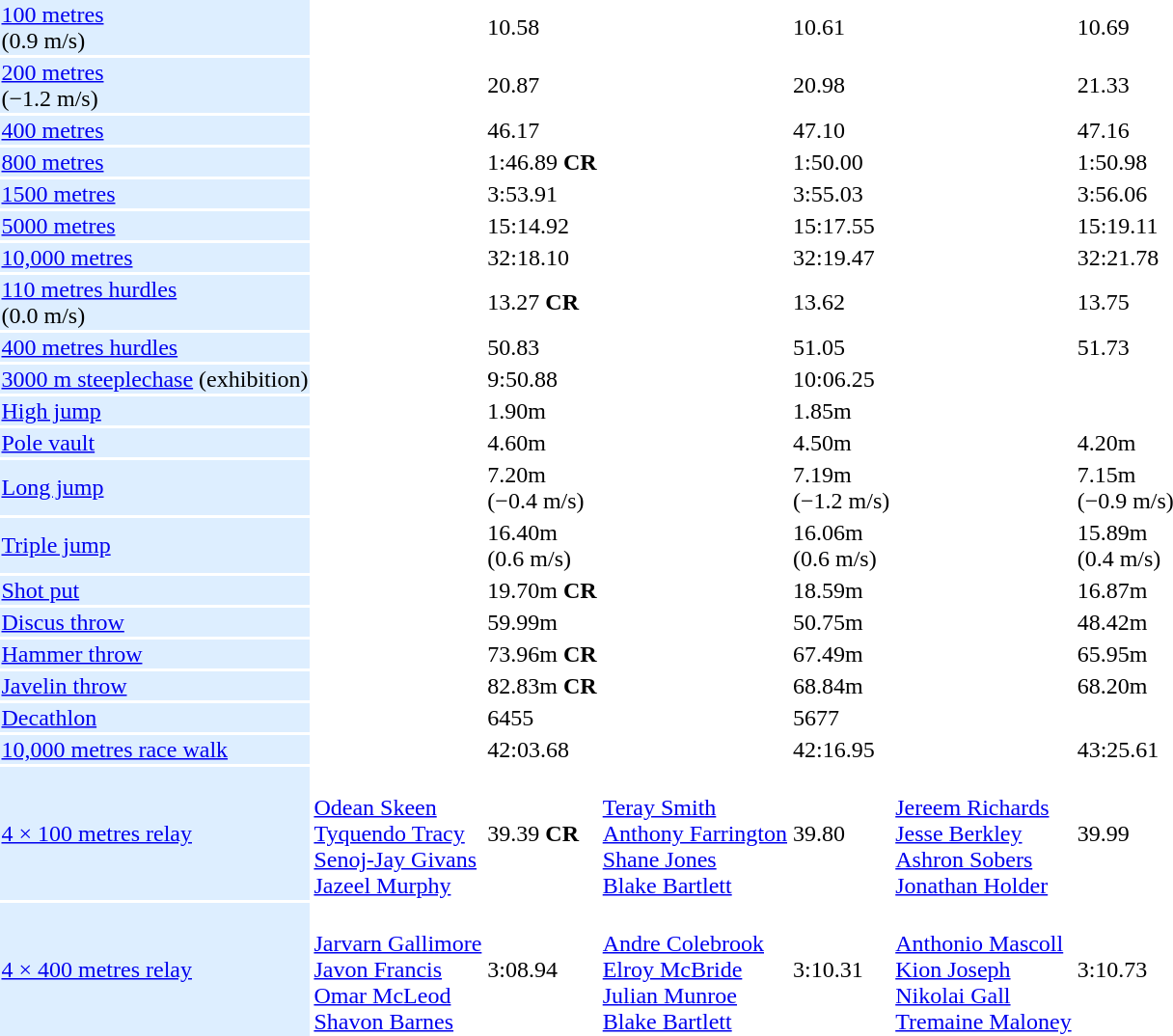<table>
<tr>
<td bgcolor = DDEEFF><a href='#'>100 metres</a> <br> (0.9 m/s)</td>
<td></td>
<td>10.58</td>
<td></td>
<td>10.61</td>
<td></td>
<td>10.69</td>
</tr>
<tr>
<td bgcolor = DDEEFF><a href='#'>200 metres</a> <br> (−1.2 m/s)</td>
<td></td>
<td>20.87</td>
<td></td>
<td>20.98</td>
<td></td>
<td>21.33</td>
</tr>
<tr>
<td bgcolor = DDEEFF><a href='#'>400 metres</a></td>
<td></td>
<td>46.17</td>
<td></td>
<td>47.10</td>
<td></td>
<td>47.16</td>
</tr>
<tr>
<td bgcolor = DDEEFF><a href='#'>800 metres</a></td>
<td></td>
<td>1:46.89 <strong>CR</strong></td>
<td></td>
<td>1:50.00</td>
<td></td>
<td>1:50.98</td>
</tr>
<tr>
<td bgcolor = DDEEFF><a href='#'>1500 metres</a></td>
<td></td>
<td>3:53.91</td>
<td></td>
<td>3:55.03</td>
<td></td>
<td>3:56.06</td>
</tr>
<tr>
<td bgcolor = DDEEFF><a href='#'>5000 metres</a></td>
<td></td>
<td>15:14.92</td>
<td></td>
<td>15:17.55</td>
<td></td>
<td>15:19.11</td>
</tr>
<tr>
<td bgcolor = DDEEFF><a href='#'>10,000 metres</a></td>
<td></td>
<td>32:18.10</td>
<td></td>
<td>32:19.47</td>
<td></td>
<td>32:21.78</td>
</tr>
<tr>
<td bgcolor = DDEEFF><a href='#'>110 metres hurdles</a> <br> (0.0 m/s)</td>
<td></td>
<td>13.27 <strong>CR</strong></td>
<td></td>
<td>13.62</td>
<td></td>
<td>13.75</td>
</tr>
<tr>
<td bgcolor = DDEEFF><a href='#'>400 metres hurdles</a></td>
<td></td>
<td>50.83</td>
<td></td>
<td>51.05</td>
<td></td>
<td>51.73</td>
</tr>
<tr>
<td bgcolor = DDEEFF><a href='#'>3000 m steeplechase</a> (exhibition)</td>
<td></td>
<td>9:50.88</td>
<td></td>
<td>10:06.25</td>
<td></td>
<td></td>
</tr>
<tr>
<td bgcolor = DDEEFF><a href='#'>High jump</a></td>
<td></td>
<td>1.90m</td>
<td></td>
<td>1.85m</td>
<td></td>
<td></td>
</tr>
<tr>
<td bgcolor = DDEEFF><a href='#'>Pole vault</a></td>
<td></td>
<td>4.60m</td>
<td></td>
<td>4.50m</td>
<td></td>
<td>4.20m</td>
</tr>
<tr>
<td bgcolor = DDEEFF><a href='#'>Long jump</a></td>
<td></td>
<td>7.20m <br> (−0.4 m/s)</td>
<td></td>
<td>7.19m <br> (−1.2 m/s)</td>
<td></td>
<td>7.15m <br> (−0.9 m/s)</td>
</tr>
<tr>
<td bgcolor = DDEEFF><a href='#'>Triple jump</a></td>
<td></td>
<td>16.40m <br> (0.6 m/s)</td>
<td></td>
<td>16.06m <br> (0.6 m/s)</td>
<td></td>
<td>15.89m <br> (0.4 m/s)</td>
</tr>
<tr>
<td bgcolor = DDEEFF><a href='#'>Shot put</a></td>
<td></td>
<td>19.70m <strong>CR</strong></td>
<td></td>
<td>18.59m</td>
<td></td>
<td>16.87m</td>
</tr>
<tr>
<td bgcolor = DDEEFF><a href='#'>Discus throw</a></td>
<td></td>
<td>59.99m</td>
<td></td>
<td>50.75m</td>
<td></td>
<td>48.42m</td>
</tr>
<tr>
<td bgcolor = DDEEFF><a href='#'>Hammer throw</a></td>
<td></td>
<td>73.96m <strong>CR</strong></td>
<td></td>
<td>67.49m</td>
<td></td>
<td>65.95m</td>
</tr>
<tr>
<td bgcolor = DDEEFF><a href='#'>Javelin throw</a></td>
<td></td>
<td>82.83m <strong>CR</strong></td>
<td></td>
<td>68.84m</td>
<td></td>
<td>68.20m</td>
</tr>
<tr>
<td bgcolor = DDEEFF><a href='#'>Decathlon</a></td>
<td></td>
<td>6455</td>
<td></td>
<td>5677</td>
<td></td>
<td></td>
</tr>
<tr>
<td bgcolor = DDEEFF><a href='#'>10,000 metres race walk</a></td>
<td></td>
<td>42:03.68</td>
<td></td>
<td>42:16.95</td>
<td></td>
<td>43:25.61</td>
</tr>
<tr>
<td bgcolor = DDEEFF><a href='#'>4 × 100 metres relay</a></td>
<td> <br><a href='#'>Odean Skeen</a>  <br><a href='#'>Tyquendo Tracy</a>  <br><a href='#'>Senoj-Jay Givans</a> <br><a href='#'>Jazeel Murphy</a></td>
<td>39.39 <strong>CR</strong></td>
<td> <br><a href='#'>Teray Smith</a>  <br><a href='#'>Anthony Farrington</a> <br><a href='#'>Shane Jones</a>  <br><a href='#'>Blake Bartlett</a></td>
<td>39.80</td>
<td> <br><a href='#'>Jereem Richards</a>  <br><a href='#'>Jesse Berkley</a>  <br><a href='#'>Ashron Sobers</a>  <br><a href='#'>Jonathan Holder</a></td>
<td>39.99</td>
</tr>
<tr>
<td bgcolor = DDEEFF><a href='#'>4 × 400 metres relay</a></td>
<td> <br><a href='#'>Jarvarn Gallimore</a>  <br><a href='#'>Javon Francis</a>  <br><a href='#'>Omar McLeod</a>  <br><a href='#'>Shavon Barnes</a></td>
<td>3:08.94</td>
<td> <br><a href='#'>Andre Colebrook</a>  <br><a href='#'>Elroy McBride</a>  <br><a href='#'>Julian Munroe</a>  <br><a href='#'>Blake Bartlett</a></td>
<td>3:10.31</td>
<td> <br><a href='#'>Anthonio Mascoll</a>  <br><a href='#'>Kion Joseph</a>  <br><a href='#'>Nikolai Gall</a>  <br><a href='#'>Tremaine Maloney</a></td>
<td>3:10.73</td>
</tr>
</table>
